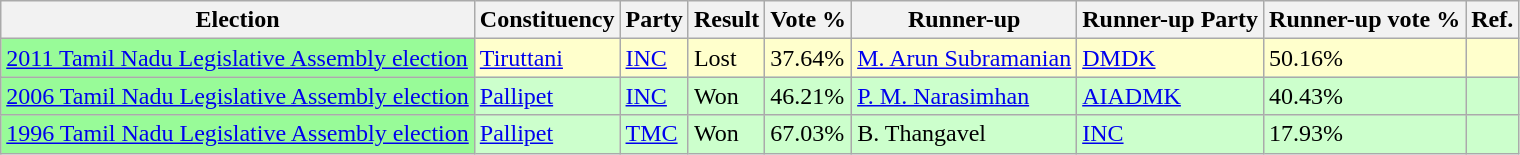<table class="wikitable">
<tr>
<th>Election</th>
<th>Constituency</th>
<th>Party</th>
<th>Result</th>
<th>Vote %</th>
<th>Runner-up</th>
<th>Runner-up Party</th>
<th>Runner-up vote %</th>
<th>Ref.</th>
</tr>
<tr style="background:#ffc;">
<td bgcolor=#98FB98><a href='#'>2011 Tamil Nadu Legislative Assembly election</a></td>
<td><a href='#'>Tiruttani</a></td>
<td><a href='#'>INC</a></td>
<td>Lost</td>
<td>37.64%</td>
<td><a href='#'>M. Arun Subramanian</a></td>
<td><a href='#'>DMDK</a></td>
<td>50.16%</td>
<td></td>
</tr>
<tr style="background:#cfc;">
<td bgcolor=#98FB98><a href='#'>2006 Tamil Nadu Legislative Assembly election</a></td>
<td><a href='#'>Pallipet</a></td>
<td><a href='#'>INC</a></td>
<td>Won</td>
<td>46.21%</td>
<td><a href='#'>P. M. Narasimhan</a></td>
<td><a href='#'>AIADMK</a></td>
<td>40.43%</td>
<td></td>
</tr>
<tr style="background:#cfc;">
<td bgcolor=#98FB98><a href='#'>1996 Tamil Nadu Legislative Assembly election</a></td>
<td><a href='#'>Pallipet</a></td>
<td><a href='#'>TMC</a></td>
<td>Won</td>
<td>67.03%</td>
<td>B. Thangavel</td>
<td><a href='#'>INC</a></td>
<td>17.93%</td>
<td></td>
</tr>
</table>
